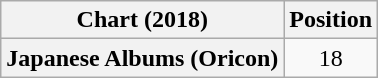<table class="wikitable plainrowheaders" style="text-align:center">
<tr>
<th scope="col">Chart (2018)</th>
<th scope="col">Position</th>
</tr>
<tr>
<th scope="row">Japanese Albums (Oricon)</th>
<td>18</td>
</tr>
</table>
